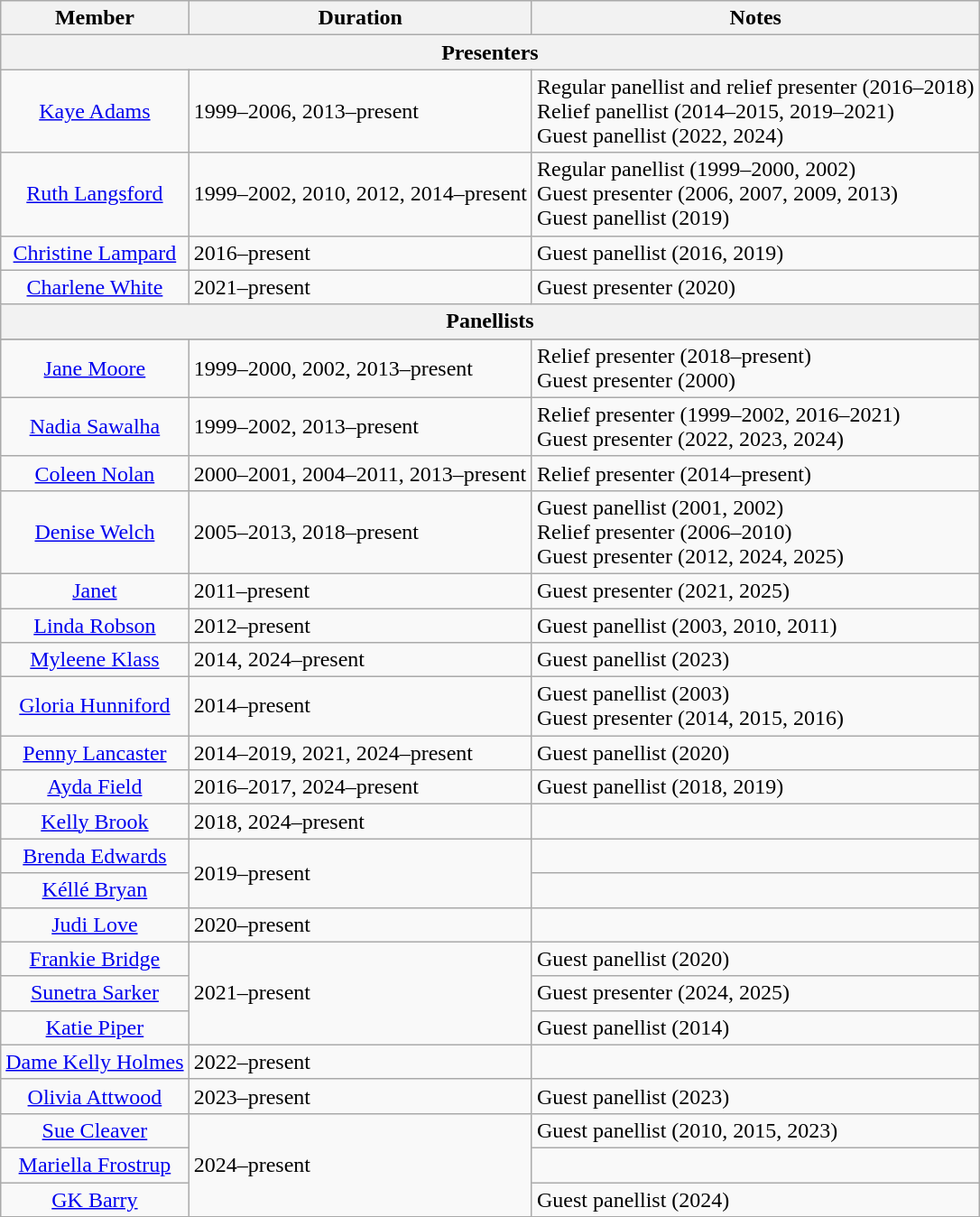<table class="wikitable">
<tr>
<th>Member</th>
<th>Duration</th>
<th>Notes</th>
</tr>
<tr>
<th colspan="3">Presenters</th>
</tr>
<tr>
<td style="text-align:center"><a href='#'>Kaye Adams</a></td>
<td>1999–2006, 2013–present</td>
<td>Regular panellist and relief presenter (2016–2018)<br>Relief panellist (2014–2015, 2019–2021)<br>Guest panellist (2022, 2024)</td>
</tr>
<tr>
<td style="text-align:center"><a href='#'>Ruth Langsford</a></td>
<td>1999–2002, 2010, 2012, 2014–present</td>
<td>Regular panellist (1999–2000, 2002)<br>Guest presenter (2006, 2007, 2009, 2013)<br>Guest panellist (2019)</td>
</tr>
<tr>
<td style="text-align:center"><a href='#'>Christine Lampard</a></td>
<td>2016–present</td>
<td>Guest panellist (2016, 2019)</td>
</tr>
<tr>
<td style="text-align:center"><a href='#'>Charlene White</a></td>
<td>2021–present</td>
<td>Guest presenter (2020)</td>
</tr>
<tr>
<th colspan="3">Panellists</th>
</tr>
<tr>
</tr>
<tr>
<td style="text-align:center"><a href='#'>Jane Moore</a></td>
<td>1999–2000, 2002, 2013–present</td>
<td>Relief presenter (2018–present)<br> Guest presenter (2000)</td>
</tr>
<tr>
<td style="text-align:center"><a href='#'>Nadia Sawalha</a></td>
<td>1999–2002, 2013–present</td>
<td>Relief presenter (1999–2002, 2016–2021)<br>Guest presenter (2022, 2023, 2024)</td>
</tr>
<tr>
<td style="text-align:center"><a href='#'>Coleen Nolan</a></td>
<td>2000–2001, 2004–2011, 2013–present</td>
<td>Relief presenter (2014–present)</td>
</tr>
<tr>
<td style="text-align:center"><a href='#'>Denise Welch</a></td>
<td>2005–2013, 2018–present</td>
<td>Guest panellist (2001, 2002)<br>Relief presenter (2006–2010)<br>Guest presenter (2012, 2024, 2025)</td>
</tr>
<tr>
<td style="text-align:center"><a href='#'>Janet </a></td>
<td>2011–present</td>
<td>Guest presenter (2021, 2025)</td>
</tr>
<tr>
<td style="text-align:center"><a href='#'>Linda Robson</a></td>
<td>2012–present</td>
<td>Guest panellist (2003, 2010, 2011)</td>
</tr>
<tr>
<td style="text-align:center"><a href='#'>Myleene Klass</a></td>
<td>2014, 2024–present</td>
<td>Guest panellist (2023)</td>
</tr>
<tr>
<td style="text-align:center"><a href='#'>Gloria Hunniford</a></td>
<td>2014–present</td>
<td>Guest panellist (2003)<br>Guest presenter (2014, 2015, 2016)</td>
</tr>
<tr>
<td style="text-align:center"><a href='#'>Penny Lancaster</a></td>
<td>2014–2019, 2021, 2024–present</td>
<td>Guest panellist (2020)</td>
</tr>
<tr>
<td style="text-align:center"><a href='#'>Ayda Field</a></td>
<td>2016–2017, 2024–present</td>
<td>Guest panellist (2018, 2019)</td>
</tr>
<tr>
<td style="text-align:center"><a href='#'>Kelly Brook</a></td>
<td>2018, 2024–present</td>
<td></td>
</tr>
<tr>
<td style="text-align:center"><a href='#'>Brenda Edwards</a></td>
<td rowspan="2">2019–present</td>
<td></td>
</tr>
<tr>
<td style="text-align:center"><a href='#'>Kéllé Bryan</a></td>
<td></td>
</tr>
<tr>
<td style="text-align:center"><a href='#'>Judi Love</a></td>
<td>2020–present</td>
<td></td>
</tr>
<tr>
<td style="text-align:center"><a href='#'>Frankie Bridge</a></td>
<td rowspan="3">2021–present</td>
<td>Guest panellist (2020)</td>
</tr>
<tr>
<td style="text-align:center"><a href='#'>Sunetra Sarker</a></td>
<td>Guest presenter (2024, 2025)</td>
</tr>
<tr>
<td style="text-align:center"><a href='#'>Katie Piper</a></td>
<td>Guest panellist (2014)</td>
</tr>
<tr>
<td style="text-align:center"><a href='#'>Dame Kelly Holmes</a></td>
<td>2022–present</td>
<td></td>
</tr>
<tr>
<td style="text-align:center"><a href='#'>Olivia Attwood</a></td>
<td>2023–present</td>
<td>Guest panellist (2023)</td>
</tr>
<tr>
<td style="text-align:center"><a href='#'>Sue Cleaver</a></td>
<td rowspan="3">2024–present</td>
<td>Guest panellist (2010, 2015, 2023)</td>
</tr>
<tr>
<td style="text-align:center"><a href='#'>Mariella Frostrup</a></td>
<td></td>
</tr>
<tr>
<td style="text-align:center"><a href='#'>GK Barry</a></td>
<td>Guest panellist (2024)</td>
</tr>
<tr>
</tr>
</table>
